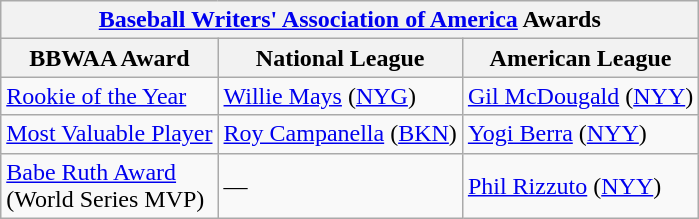<table class="wikitable">
<tr>
<th colspan="3"><a href='#'>Baseball Writers' Association of America</a> Awards</th>
</tr>
<tr>
<th>BBWAA Award</th>
<th>National League</th>
<th>American League</th>
</tr>
<tr>
<td><a href='#'>Rookie of the Year</a></td>
<td><a href='#'>Willie Mays</a> (<a href='#'>NYG</a>)</td>
<td><a href='#'>Gil McDougald</a> (<a href='#'>NYY</a>)</td>
</tr>
<tr>
<td><a href='#'>Most Valuable Player</a></td>
<td><a href='#'>Roy Campanella</a> (<a href='#'>BKN</a>)</td>
<td><a href='#'>Yogi Berra</a> (<a href='#'>NYY</a>)</td>
</tr>
<tr>
<td><a href='#'>Babe Ruth Award</a><br>(World Series MVP)</td>
<td>—</td>
<td><a href='#'>Phil Rizzuto</a> (<a href='#'>NYY</a>)</td>
</tr>
</table>
